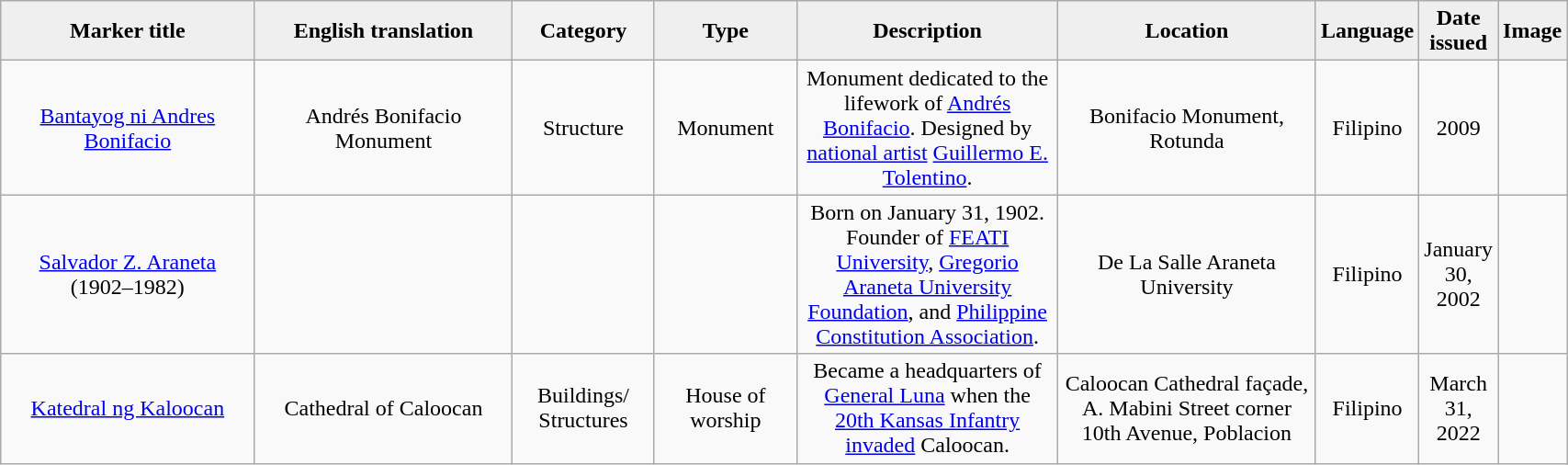<table class="wikitable" style="width:90%; text-align:center;">
<tr>
<th style="width:20%; background:#efefef;">Marker title</th>
<th style="width:20%; background:#efefef;">English translation</th>
<th style="width:10%; background:#efeufef;">Category</th>
<th style="width:10%; background:#efefef;">Type</th>
<th style="width:20%; background:#efefef;">Description</th>
<th style="width:20%; background:#efefef;">Location</th>
<th style="width:10%; background:#efefef;">Language</th>
<th style="width:10%; background:#efefef;">Date issued</th>
<th style="width:10%; background:#efefef;">Image</th>
</tr>
<tr>
<td><a href='#'>Bantayog ni Andres Bonifacio</a></td>
<td>Andrés Bonifacio Monument</td>
<td>Structure</td>
<td>Monument</td>
<td>Monument dedicated to the lifework of <a href='#'>Andrés Bonifacio</a>. Designed by <a href='#'>national artist</a> <a href='#'>Guillermo E. Tolentino</a>.</td>
<td>Bonifacio Monument, Rotunda</td>
<td>Filipino</td>
<td>2009</td>
<td></td>
</tr>
<tr>
<td><a href='#'>Salvador Z. Araneta</a><br>(1902–1982)</td>
<td></td>
<td></td>
<td></td>
<td>Born on January 31, 1902. Founder of <a href='#'>FEATI University</a>, <a href='#'>Gregorio Araneta University Foundation</a>, and <a href='#'>Philippine Constitution Association</a>.</td>
<td>De La Salle Araneta University</td>
<td>Filipino</td>
<td>January 30, 2002</td>
<td></td>
</tr>
<tr>
<td><a href='#'>Katedral ng Kaloocan</a></td>
<td>Cathedral of Caloocan</td>
<td>Buildings/ Structures</td>
<td>House of worship</td>
<td>Became a headquarters of <a href='#'>General Luna</a> when the <a href='#'>20th Kansas Infantry</a> <a href='#'>invaded</a> Caloocan.</td>
<td>Caloocan Cathedral façade, A. Mabini Street corner 10th Avenue, Poblacion</td>
<td>Filipino</td>
<td>March 31, 2022</td>
<td></td>
</tr>
</table>
